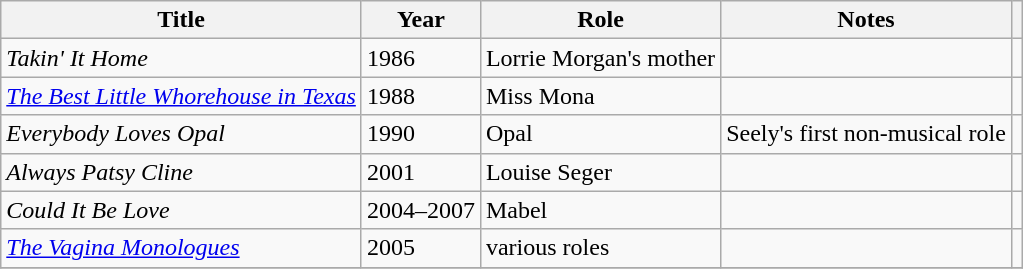<table class="wikitable sortable plainrowheaders">
<tr align="center">
<th scope="col">Title</th>
<th scope="col">Year</th>
<th scope="col">Role</th>
<th scope="col" class="unsortable">Notes</th>
<th></th>
</tr>
<tr>
<td><em>Takin' It Home</em></td>
<td>1986</td>
<td>Lorrie Morgan's mother</td>
<td></td>
<td align="center"></td>
</tr>
<tr>
<td><em><a href='#'>The Best Little Whorehouse in Texas</a></em></td>
<td>1988</td>
<td>Miss Mona</td>
<td></td>
<td align="center"></td>
</tr>
<tr>
<td><em>Everybody Loves Opal</em></td>
<td>1990</td>
<td>Opal</td>
<td>Seely's first non-musical role</td>
<td align="center"></td>
</tr>
<tr>
<td><em>Always Patsy Cline</em></td>
<td>2001</td>
<td>Louise Seger</td>
<td></td>
<td align="center"></td>
</tr>
<tr>
<td><em>Could It Be Love</em></td>
<td>2004–2007</td>
<td>Mabel</td>
<td></td>
<td align="center"></td>
</tr>
<tr>
<td><em><a href='#'>The Vagina Monologues</a></em></td>
<td>2005</td>
<td>various roles</td>
<td></td>
<td align="center"></td>
</tr>
<tr>
</tr>
</table>
